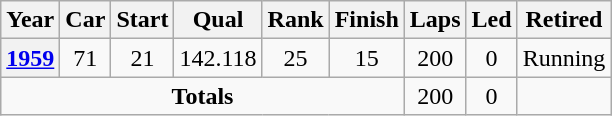<table class=wikitable style="text-align:center">
<tr>
<th>Year</th>
<th>Car</th>
<th>Start</th>
<th>Qual</th>
<th>Rank</th>
<th>Finish</th>
<th>Laps</th>
<th>Led</th>
<th>Retired</th>
</tr>
<tr>
<th><a href='#'>1959</a></th>
<td>71</td>
<td>21</td>
<td>142.118</td>
<td>25</td>
<td>15</td>
<td>200</td>
<td>0</td>
<td>Running</td>
</tr>
<tr>
<td colspan=6><strong>Totals</strong></td>
<td>200</td>
<td>0</td>
<td></td>
</tr>
</table>
